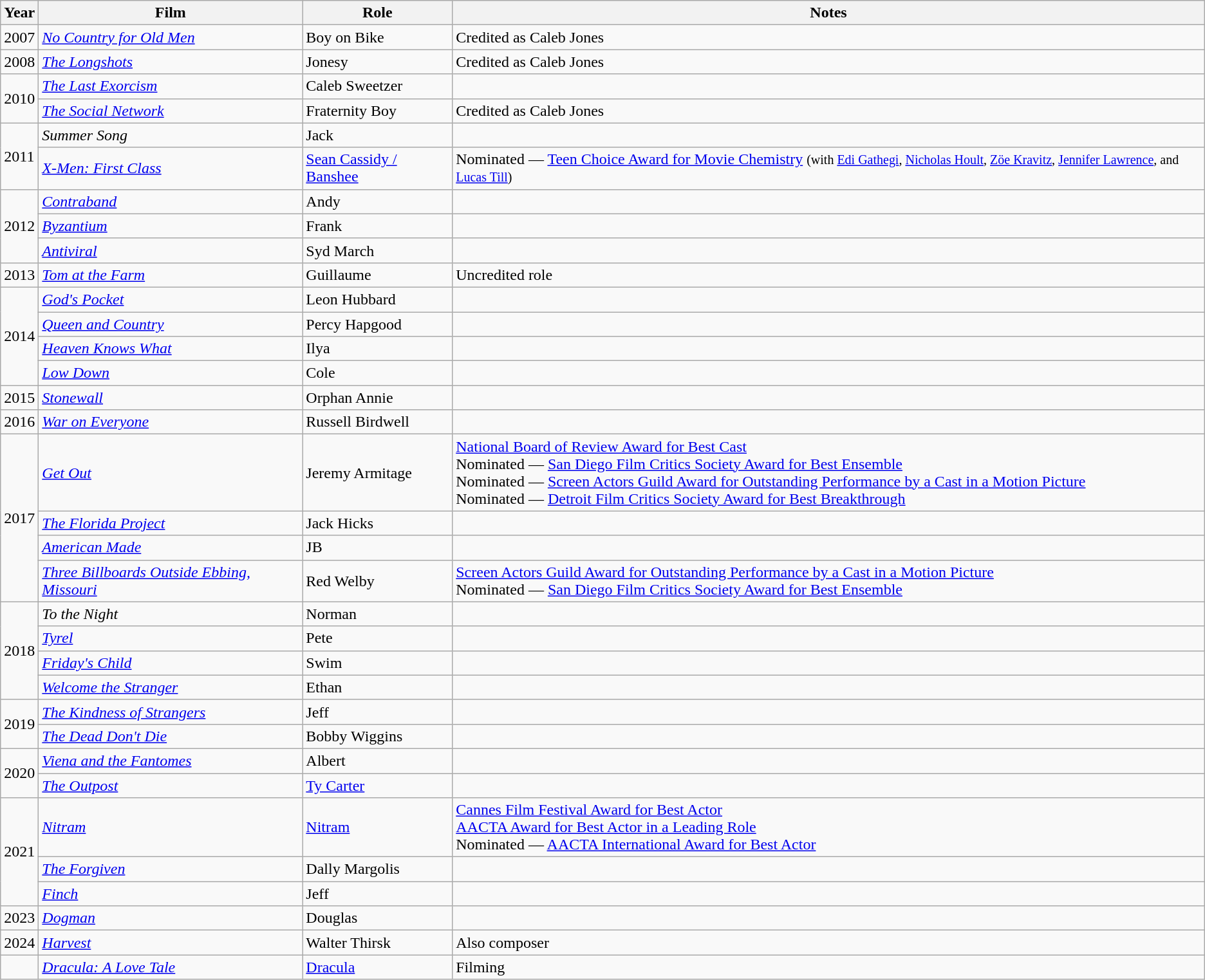<table class="wikitable">
<tr>
<th>Year</th>
<th>Film</th>
<th>Role</th>
<th>Notes</th>
</tr>
<tr>
<td>2007</td>
<td><em><a href='#'>No Country for Old Men</a></em></td>
<td>Boy on Bike</td>
<td>Credited as Caleb Jones</td>
</tr>
<tr>
<td>2008</td>
<td><em><a href='#'>The Longshots</a></em></td>
<td>Jonesy</td>
<td>Credited as Caleb Jones</td>
</tr>
<tr>
<td rowspan="2">2010</td>
<td><em><a href='#'>The Last Exorcism</a></em></td>
<td>Caleb Sweetzer</td>
<td></td>
</tr>
<tr>
<td><em><a href='#'>The Social Network</a></em></td>
<td>Fraternity Boy</td>
<td>Credited as Caleb Jones</td>
</tr>
<tr>
<td rowspan="2">2011</td>
<td><em>Summer Song</em></td>
<td>Jack</td>
<td></td>
</tr>
<tr>
<td><em><a href='#'>X-Men: First Class</a></em></td>
<td><a href='#'>Sean Cassidy / Banshee</a></td>
<td>Nominated — <a href='#'>Teen Choice Award for Movie Chemistry</a> <small>(with <a href='#'>Edi Gathegi</a>, <a href='#'>Nicholas Hoult</a>, <a href='#'>Zöe Kravitz</a>, <a href='#'>Jennifer Lawrence</a>, and <a href='#'>Lucas Till</a>)</small></td>
</tr>
<tr>
<td rowspan="3">2012</td>
<td><em><a href='#'>Contraband</a></em></td>
<td>Andy</td>
<td></td>
</tr>
<tr>
<td><em><a href='#'>Byzantium</a></em></td>
<td>Frank</td>
<td></td>
</tr>
<tr>
<td><em><a href='#'>Antiviral</a></em></td>
<td>Syd March</td>
<td></td>
</tr>
<tr>
<td style="text-align:center;">2013</td>
<td><em><a href='#'>Tom at the Farm</a></em></td>
<td>Guillaume</td>
<td>Uncredited role</td>
</tr>
<tr>
<td rowspan="4">2014</td>
<td><em><a href='#'>God's Pocket</a></em></td>
<td>Leon Hubbard</td>
<td></td>
</tr>
<tr>
<td><em><a href='#'>Queen and Country</a></em></td>
<td>Percy Hapgood</td>
<td></td>
</tr>
<tr>
<td><em><a href='#'>Heaven Knows What</a></em></td>
<td>Ilya</td>
<td></td>
</tr>
<tr>
<td><em><a href='#'>Low Down</a></em></td>
<td>Cole</td>
<td></td>
</tr>
<tr>
<td style="text-align:center;">2015</td>
<td><em><a href='#'>Stonewall</a></em></td>
<td>Orphan Annie</td>
<td></td>
</tr>
<tr>
<td style="text-align:center;">2016</td>
<td><em><a href='#'>War on Everyone</a></em></td>
<td>Russell Birdwell</td>
<td></td>
</tr>
<tr>
<td rowspan="4">2017</td>
<td><em><a href='#'>Get Out</a></em></td>
<td>Jeremy Armitage</td>
<td><a href='#'>National Board of Review Award for Best Cast</a><br>Nominated — <a href='#'>San Diego Film Critics Society Award for Best Ensemble</a><br>Nominated — <a href='#'>Screen Actors Guild Award for Outstanding Performance by a Cast in a Motion Picture</a><br>Nominated — <a href='#'>Detroit Film Critics Society Award for Best Breakthrough</a> </td>
</tr>
<tr>
<td><em><a href='#'>The Florida Project</a></em></td>
<td>Jack Hicks</td>
<td></td>
</tr>
<tr>
<td><em><a href='#'>American Made</a></em></td>
<td>JB</td>
<td></td>
</tr>
<tr>
<td><em><a href='#'>Three Billboards Outside Ebbing, Missouri</a></em></td>
<td>Red Welby</td>
<td><a href='#'>Screen Actors Guild Award for Outstanding Performance by a Cast in a Motion Picture</a><br>Nominated — <a href='#'>San Diego Film Critics Society Award for Best Ensemble</a></td>
</tr>
<tr>
<td rowspan="4">2018</td>
<td><em>To the Night</em></td>
<td>Norman</td>
<td></td>
</tr>
<tr>
<td><em><a href='#'>Tyrel</a></em></td>
<td>Pete</td>
<td></td>
</tr>
<tr>
<td><em><a href='#'>Friday's Child</a></em></td>
<td>Swim</td>
<td></td>
</tr>
<tr>
<td><em><a href='#'>Welcome the Stranger</a></em></td>
<td>Ethan</td>
<td></td>
</tr>
<tr>
<td rowspan="2">2019</td>
<td><em><a href='#'>The Kindness of Strangers</a></em></td>
<td>Jeff</td>
<td></td>
</tr>
<tr>
<td><em><a href='#'>The Dead Don't Die</a></em></td>
<td>Bobby Wiggins</td>
<td></td>
</tr>
<tr>
<td rowspan="2">2020</td>
<td><em><a href='#'>Viena and the Fantomes</a></em></td>
<td>Albert</td>
<td></td>
</tr>
<tr>
<td><em><a href='#'>The Outpost</a></em></td>
<td><a href='#'>Ty Carter</a></td>
<td></td>
</tr>
<tr>
<td rowspan="3">2021</td>
<td><em><a href='#'>Nitram</a></em></td>
<td><a href='#'>Nitram</a></td>
<td><a href='#'>Cannes Film Festival Award for Best Actor</a><br><a href='#'>AACTA Award for Best Actor in a Leading Role</a><br>Nominated — <a href='#'>AACTA International Award for Best Actor</a></td>
</tr>
<tr>
<td><em><a href='#'>The Forgiven</a></em></td>
<td>Dally Margolis</td>
<td></td>
</tr>
<tr>
<td><em><a href='#'>Finch</a></em></td>
<td>Jeff</td>
<td></td>
</tr>
<tr>
<td>2023</td>
<td><em><a href='#'>Dogman</a></em></td>
<td>Douglas</td>
<td></td>
</tr>
<tr>
<td>2024</td>
<td><em><a href='#'>Harvest</a></em></td>
<td>Walter Thirsk</td>
<td>Also composer</td>
</tr>
<tr>
<td></td>
<td><em><a href='#'>Dracula: A Love Tale</a></em></td>
<td><a href='#'>Dracula</a></td>
<td>Filming</td>
</tr>
</table>
